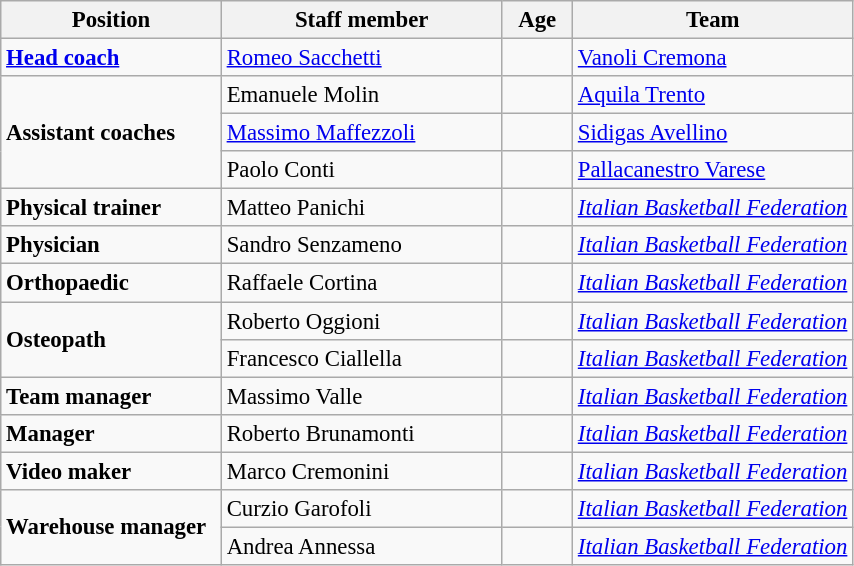<table class="wikitable sortable" style="text-align:left; font-size:95%">
<tr>
<th scope="col" width="140px">Position</th>
<th scope="col" width="180px">Staff member</th>
<th scope="col" width="40px">Age</th>
<th scope="col" width="180px">Team</th>
</tr>
<tr>
<td><strong><a href='#'>Head coach</a></strong></td>
<td><a href='#'>Romeo Sacchetti</a></td>
<td></td>
<td><a href='#'>Vanoli Cremona</a></td>
</tr>
<tr>
<td rowspan=3><strong>Assistant coaches</strong></td>
<td>Emanuele Molin</td>
<td></td>
<td><a href='#'>Aquila Trento</a></td>
</tr>
<tr>
<td><a href='#'>Massimo Maffezzoli</a></td>
<td></td>
<td><a href='#'>Sidigas Avellino</a></td>
</tr>
<tr>
<td>Paolo Conti</td>
<td></td>
<td><a href='#'>Pallacanestro Varese</a></td>
</tr>
<tr>
<td><strong>Physical trainer</strong></td>
<td>Matteo Panichi</td>
<td></td>
<td><em><a href='#'>Italian Basketball Federation</a></em></td>
</tr>
<tr>
<td><strong>Physician</strong></td>
<td>Sandro Senzameno</td>
<td></td>
<td><em><a href='#'>Italian Basketball Federation</a></em></td>
</tr>
<tr>
<td><strong>Orthopaedic</strong></td>
<td>Raffaele Cortina</td>
<td></td>
<td><em><a href='#'>Italian Basketball Federation</a></em></td>
</tr>
<tr>
<td rowspan=2><strong>Osteopath</strong></td>
<td>Roberto Oggioni</td>
<td></td>
<td><em><a href='#'>Italian Basketball Federation</a></em></td>
</tr>
<tr>
<td>Francesco Ciallella</td>
<td></td>
<td><em><a href='#'>Italian Basketball Federation</a></em></td>
</tr>
<tr>
<td><strong>Team manager</strong></td>
<td>Massimo Valle</td>
<td></td>
<td><em><a href='#'>Italian Basketball Federation</a></em></td>
</tr>
<tr>
<td><strong>Manager</strong></td>
<td>Roberto Brunamonti</td>
<td></td>
<td><em><a href='#'>Italian Basketball Federation</a></em></td>
</tr>
<tr>
<td><strong>Video maker</strong></td>
<td>Marco Cremonini</td>
<td></td>
<td><em><a href='#'>Italian Basketball Federation</a></em></td>
</tr>
<tr>
<td rowspan=2><strong>Warehouse manager</strong></td>
<td>Curzio Garofoli</td>
<td></td>
<td><em><a href='#'>Italian Basketball Federation</a></em></td>
</tr>
<tr>
<td>Andrea Annessa</td>
<td></td>
<td><em><a href='#'>Italian Basketball Federation</a></em></td>
</tr>
</table>
